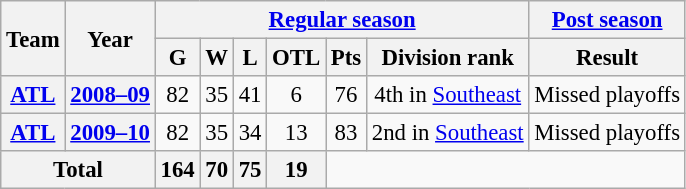<table class="wikitable" style="font-size: 95%; text-align:center;">
<tr>
<th rowspan="2">Team</th>
<th rowspan="2">Year</th>
<th colspan="6"><a href='#'>Regular season</a></th>
<th colspan="1"><a href='#'>Post season</a></th>
</tr>
<tr>
<th>G</th>
<th>W</th>
<th>L</th>
<th>OTL</th>
<th>Pts</th>
<th>Division rank</th>
<th>Result</th>
</tr>
<tr>
<th><a href='#'>ATL</a></th>
<th><a href='#'>2008–09</a></th>
<td>82</td>
<td>35</td>
<td>41</td>
<td>6</td>
<td>76</td>
<td>4th in <a href='#'>Southeast</a></td>
<td>Missed playoffs</td>
</tr>
<tr>
<th><a href='#'>ATL</a></th>
<th><a href='#'>2009–10</a></th>
<td>82</td>
<td>35</td>
<td>34</td>
<td>13</td>
<td>83</td>
<td>2nd in <a href='#'>Southeast</a></td>
<td>Missed playoffs</td>
</tr>
<tr>
<th colspan="2">Total</th>
<th>164</th>
<th>70</th>
<th>75</th>
<th>19</th>
</tr>
</table>
